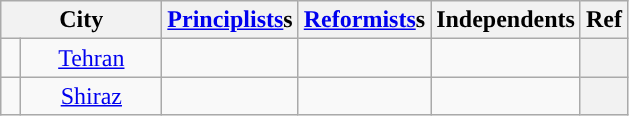<table class="wikitable" style="text-align:center;">
<tr>
<th colspan="2" style="width: 100px;">City</th>
<th><a href='#'>Principlists</a>s</th>
<th><a href='#'>Reformists</a>s</th>
<th>Independents</th>
<th>Ref</th>
</tr>
<tr>
<td style="background:"></td>
<td><a href='#'>Tehran</a></td>
<td></td>
<td></td>
<td></td>
<th></th>
</tr>
<tr>
<td style="background:"></td>
<td><a href='#'>Shiraz</a></td>
<td></td>
<td></td>
<td></td>
<th></th>
</tr>
</table>
